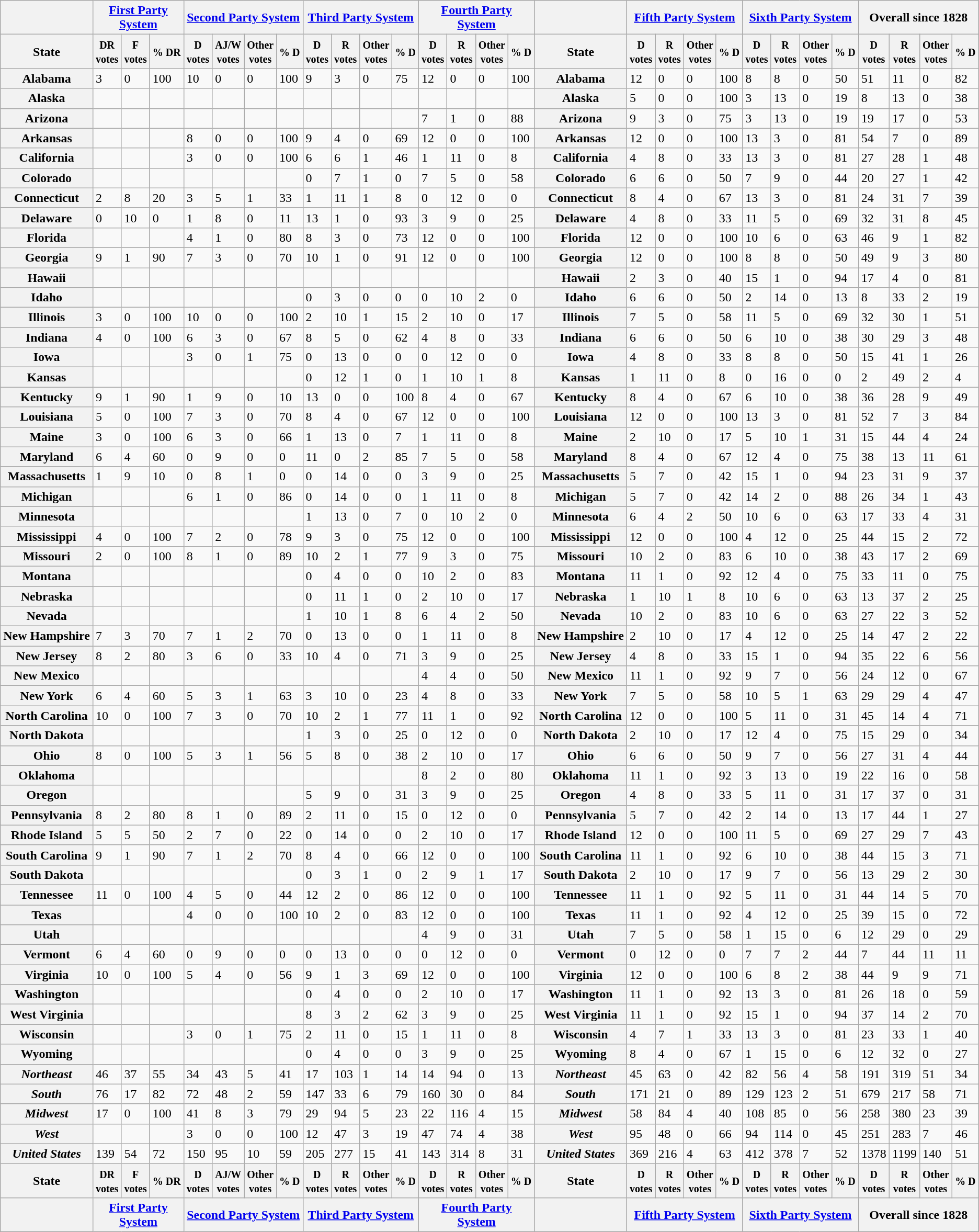<table class="wikitable sortable">
<tr>
<th></th>
<th colspan=3><a href='#'>First Party System</a></th>
<th colspan=4><a href='#'>Second Party System</a></th>
<th colspan=4><a href='#'>Third Party System</a></th>
<th colspan=4><a href='#'>Fourth Party System</a></th>
<th></th>
<th colspan=4><a href='#'>Fifth Party System</a></th>
<th colspan=4><a href='#'>Sixth Party System</a> </th>
<th colspan=4>Overall since 1828</th>
</tr>
<tr>
<th>State</th>
<th><small>DR votes</small></th>
<th><small>F votes</small></th>
<th nowrap><small>% DR</small></th>
<th><small>D votes</small></th>
<th><small>AJ/W votes</small></th>
<th><small>Other votes</small></th>
<th nowrap><small>% D</small></th>
<th><small>D votes</small></th>
<th><small>R votes</small></th>
<th><small>Other votes</small></th>
<th nowrap><small>% D</small></th>
<th><small>D votes</small></th>
<th><small>R votes</small></th>
<th><small>Other votes</small></th>
<th nowrap><small>% D</small></th>
<th>State</th>
<th><small>D votes</small></th>
<th><small>R votes</small></th>
<th><small>Other votes</small></th>
<th nowrap><small>% D</small></th>
<th><small>D votes</small></th>
<th><small>R votes</small></th>
<th><small>Other votes</small></th>
<th nowrap><small>% D</small></th>
<th><small>D votes</small></th>
<th><small>R votes</small></th>
<th><small>Other votes</small></th>
<th nowrap><small>% D</small></th>
</tr>
<tr>
<th>Alabama</th>
<td>3</td>
<td>0</td>
<td>100</td>
<td>10</td>
<td>0</td>
<td>0</td>
<td>100</td>
<td>9</td>
<td>3</td>
<td>0</td>
<td>75</td>
<td>12</td>
<td>0</td>
<td>0</td>
<td>100</td>
<th>Alabama</th>
<td>12</td>
<td>0</td>
<td>0</td>
<td>100</td>
<td>8</td>
<td>8</td>
<td>0</td>
<td>50</td>
<td>51</td>
<td>11</td>
<td>0</td>
<td>82</td>
</tr>
<tr>
<th>Alaska</th>
<td></td>
<td></td>
<td></td>
<td></td>
<td></td>
<td></td>
<td></td>
<td></td>
<td></td>
<td></td>
<td></td>
<td></td>
<td></td>
<td></td>
<td></td>
<th>Alaska</th>
<td>5</td>
<td>0</td>
<td>0</td>
<td>100</td>
<td>3</td>
<td>13</td>
<td>0</td>
<td>19</td>
<td>8</td>
<td>13</td>
<td>0</td>
<td>38</td>
</tr>
<tr>
<th>Arizona</th>
<td></td>
<td></td>
<td></td>
<td></td>
<td></td>
<td></td>
<td></td>
<td></td>
<td></td>
<td></td>
<td></td>
<td>7</td>
<td>1</td>
<td>0</td>
<td>88</td>
<th>Arizona</th>
<td>9</td>
<td>3</td>
<td>0</td>
<td>75</td>
<td>3</td>
<td>13</td>
<td>0</td>
<td>19</td>
<td>19</td>
<td>17</td>
<td>0</td>
<td>53</td>
</tr>
<tr>
<th>Arkansas</th>
<td></td>
<td></td>
<td></td>
<td>8</td>
<td>0</td>
<td>0</td>
<td>100</td>
<td>9</td>
<td>4</td>
<td>0</td>
<td>69</td>
<td>12</td>
<td>0</td>
<td>0</td>
<td>100</td>
<th>Arkansas</th>
<td>12</td>
<td>0</td>
<td>0</td>
<td>100</td>
<td>13</td>
<td>3</td>
<td>0</td>
<td>81</td>
<td>54</td>
<td>7</td>
<td>0</td>
<td>89</td>
</tr>
<tr>
<th>California</th>
<td></td>
<td></td>
<td></td>
<td>3</td>
<td>0</td>
<td>0</td>
<td>100</td>
<td>6</td>
<td>6</td>
<td>1</td>
<td>46</td>
<td>1</td>
<td>11</td>
<td>0</td>
<td>8</td>
<th>California</th>
<td>4</td>
<td>8</td>
<td>0</td>
<td>33</td>
<td>13</td>
<td>3</td>
<td>0</td>
<td>81</td>
<td>27</td>
<td>28</td>
<td>1</td>
<td>48</td>
</tr>
<tr>
<th>Colorado</th>
<td></td>
<td></td>
<td></td>
<td></td>
<td></td>
<td></td>
<td></td>
<td>0</td>
<td>7</td>
<td>1</td>
<td>0</td>
<td>7</td>
<td>5</td>
<td>0</td>
<td>58</td>
<th>Colorado</th>
<td>6</td>
<td>6</td>
<td>0</td>
<td>50</td>
<td>7</td>
<td>9</td>
<td>0</td>
<td>44</td>
<td>20</td>
<td>27</td>
<td>1</td>
<td>42</td>
</tr>
<tr>
<th>Connecticut</th>
<td>2</td>
<td>8</td>
<td>20</td>
<td>3</td>
<td>5</td>
<td>1</td>
<td>33</td>
<td>1</td>
<td>11</td>
<td>1</td>
<td>8</td>
<td>0</td>
<td>12</td>
<td>0</td>
<td>0</td>
<th>Connecticut</th>
<td>8</td>
<td>4</td>
<td>0</td>
<td>67</td>
<td>13</td>
<td>3</td>
<td>0</td>
<td>81</td>
<td>24</td>
<td>31 </td>
<td>7</td>
<td>39</td>
</tr>
<tr>
<th>Delaware</th>
<td>0</td>
<td>10</td>
<td>0</td>
<td>1</td>
<td>8</td>
<td>0</td>
<td>11</td>
<td>13</td>
<td>1</td>
<td>0</td>
<td>93</td>
<td>3</td>
<td>9</td>
<td>0</td>
<td>25</td>
<th>Delaware</th>
<td>4</td>
<td>8</td>
<td>0</td>
<td>33</td>
<td>11</td>
<td>5</td>
<td>0</td>
<td>69</td>
<td>32</td>
<td>31</td>
<td>8</td>
<td>45</td>
</tr>
<tr>
<th>Florida</th>
<td></td>
<td></td>
<td></td>
<td>4</td>
<td>1</td>
<td>0</td>
<td>80</td>
<td>8</td>
<td>3</td>
<td>0</td>
<td>73</td>
<td>12</td>
<td>0</td>
<td>0</td>
<td>100</td>
<th>Florida</th>
<td>12</td>
<td>0</td>
<td>0</td>
<td>100</td>
<td>10</td>
<td>6</td>
<td>0</td>
<td>63</td>
<td>46</td>
<td>9</td>
<td>1</td>
<td>82</td>
</tr>
<tr>
<th>Georgia</th>
<td>9</td>
<td>1</td>
<td>90</td>
<td>7</td>
<td>3</td>
<td>0</td>
<td>70</td>
<td>10</td>
<td>1</td>
<td>0</td>
<td>91</td>
<td>12</td>
<td>0</td>
<td>0</td>
<td>100</td>
<th>Georgia</th>
<td>12</td>
<td>0</td>
<td>0</td>
<td>100</td>
<td>8</td>
<td>8</td>
<td>0</td>
<td>50</td>
<td>49</td>
<td>9</td>
<td>3</td>
<td>80</td>
</tr>
<tr>
<th>Hawaii</th>
<td></td>
<td></td>
<td></td>
<td></td>
<td></td>
<td></td>
<td></td>
<td></td>
<td></td>
<td></td>
<td></td>
<td></td>
<td></td>
<td></td>
<td></td>
<th>Hawaii</th>
<td>2</td>
<td>3</td>
<td>0</td>
<td>40</td>
<td>15</td>
<td>1</td>
<td>0</td>
<td>94</td>
<td>17</td>
<td>4</td>
<td>0</td>
<td>81</td>
</tr>
<tr>
<th>Idaho</th>
<td></td>
<td></td>
<td></td>
<td></td>
<td></td>
<td></td>
<td></td>
<td>0</td>
<td>3</td>
<td>0</td>
<td>0</td>
<td>0</td>
<td>10</td>
<td>2</td>
<td>0</td>
<th>Idaho</th>
<td>6</td>
<td>6</td>
<td>0</td>
<td>50</td>
<td>2</td>
<td>14</td>
<td>0</td>
<td>13</td>
<td>8</td>
<td>33</td>
<td>2</td>
<td>19</td>
</tr>
<tr>
<th>Illinois</th>
<td>3</td>
<td>0</td>
<td>100</td>
<td>10</td>
<td>0</td>
<td>0</td>
<td>100</td>
<td>2</td>
<td>10</td>
<td>1</td>
<td>15</td>
<td>2</td>
<td>10</td>
<td>0</td>
<td>17</td>
<th>Illinois</th>
<td>7</td>
<td>5</td>
<td>0</td>
<td>58</td>
<td>11</td>
<td>5</td>
<td>0</td>
<td>69</td>
<td>32</td>
<td>30</td>
<td>1</td>
<td>51</td>
</tr>
<tr>
<th>Indiana</th>
<td>4</td>
<td>0</td>
<td>100</td>
<td>6</td>
<td>3</td>
<td>0</td>
<td>67</td>
<td>8</td>
<td>5</td>
<td>0</td>
<td>62</td>
<td>4</td>
<td>8</td>
<td>0</td>
<td>33</td>
<th>Indiana</th>
<td>6</td>
<td>6</td>
<td>0</td>
<td>50</td>
<td>6</td>
<td>10</td>
<td>0</td>
<td>38</td>
<td>30</td>
<td>29</td>
<td>3</td>
<td>48</td>
</tr>
<tr>
<th>Iowa</th>
<td></td>
<td></td>
<td></td>
<td>3</td>
<td>0</td>
<td>1</td>
<td>75</td>
<td>0</td>
<td>13</td>
<td>0</td>
<td>0</td>
<td>0</td>
<td>12</td>
<td>0</td>
<td>0</td>
<th>Iowa</th>
<td>4</td>
<td>8</td>
<td>0</td>
<td>33</td>
<td>8</td>
<td>8</td>
<td>0</td>
<td>50</td>
<td>15</td>
<td>41</td>
<td>1</td>
<td>26</td>
</tr>
<tr>
<th>Kansas</th>
<td></td>
<td></td>
<td></td>
<td></td>
<td></td>
<td></td>
<td></td>
<td>0</td>
<td>12</td>
<td>1</td>
<td>0</td>
<td>1</td>
<td>10</td>
<td>1</td>
<td>8</td>
<th>Kansas</th>
<td>1</td>
<td>11</td>
<td>0</td>
<td>8</td>
<td>0</td>
<td>16</td>
<td>0</td>
<td>0</td>
<td>2</td>
<td>49</td>
<td>2</td>
<td>4</td>
</tr>
<tr>
<th>Kentucky</th>
<td>9</td>
<td>1</td>
<td>90</td>
<td>1</td>
<td>9</td>
<td>0</td>
<td>10</td>
<td>13</td>
<td>0</td>
<td>0</td>
<td>100</td>
<td>8</td>
<td>4</td>
<td>0</td>
<td>67</td>
<th>Kentucky</th>
<td>8</td>
<td>4</td>
<td>0</td>
<td>67</td>
<td>6</td>
<td>10</td>
<td>0</td>
<td>38</td>
<td>36</td>
<td>28</td>
<td>9</td>
<td>49</td>
</tr>
<tr>
<th>Louisiana</th>
<td>5</td>
<td>0</td>
<td>100</td>
<td>7</td>
<td>3</td>
<td>0</td>
<td>70</td>
<td>8</td>
<td>4</td>
<td>0</td>
<td>67</td>
<td>12</td>
<td>0</td>
<td>0</td>
<td>100</td>
<th>Louisiana</th>
<td>12</td>
<td>0</td>
<td>0</td>
<td>100</td>
<td>13</td>
<td>3</td>
<td>0</td>
<td>81</td>
<td>52</td>
<td>7</td>
<td>3</td>
<td>84</td>
</tr>
<tr>
<th>Maine</th>
<td>3</td>
<td>0</td>
<td>100</td>
<td>6</td>
<td>3</td>
<td>0</td>
<td>66</td>
<td>1</td>
<td>13</td>
<td>0</td>
<td>7</td>
<td>1</td>
<td>11</td>
<td>0</td>
<td>8</td>
<th>Maine</th>
<td>2</td>
<td>10</td>
<td>0</td>
<td>17</td>
<td>5</td>
<td>10</td>
<td>1</td>
<td>31</td>
<td>15</td>
<td>44</td>
<td>4</td>
<td>24</td>
</tr>
<tr>
<th>Maryland</th>
<td>6</td>
<td>4</td>
<td>60</td>
<td>0</td>
<td>9</td>
<td>0</td>
<td>0</td>
<td>11</td>
<td>0</td>
<td>2</td>
<td>85</td>
<td>7</td>
<td>5</td>
<td>0</td>
<td>58</td>
<th>Maryland</th>
<td>8</td>
<td>4</td>
<td>0</td>
<td>67</td>
<td>12</td>
<td>4</td>
<td>0</td>
<td>75</td>
<td>38</td>
<td>13</td>
<td>11</td>
<td>61</td>
</tr>
<tr>
<th>Massachusetts</th>
<td>1</td>
<td>9</td>
<td>10</td>
<td>0</td>
<td>8</td>
<td>1</td>
<td>0</td>
<td>0</td>
<td>14</td>
<td>0</td>
<td>0</td>
<td>3</td>
<td>9</td>
<td>0</td>
<td>25</td>
<th>Massachusetts</th>
<td>5</td>
<td>7</td>
<td>0</td>
<td>42</td>
<td>15</td>
<td>1</td>
<td>0</td>
<td>94</td>
<td>23</td>
<td>31</td>
<td>9</td>
<td>37</td>
</tr>
<tr>
<th>Michigan</th>
<td></td>
<td></td>
<td></td>
<td>6</td>
<td>1</td>
<td>0</td>
<td>86</td>
<td>0</td>
<td>14</td>
<td>0</td>
<td>0</td>
<td>1</td>
<td>11</td>
<td>0</td>
<td>8</td>
<th>Michigan</th>
<td>5</td>
<td>7</td>
<td>0</td>
<td>42</td>
<td>14</td>
<td>2</td>
<td>0</td>
<td>88</td>
<td>26</td>
<td>34</td>
<td>1</td>
<td>43</td>
</tr>
<tr>
<th>Minnesota</th>
<td></td>
<td></td>
<td></td>
<td></td>
<td></td>
<td></td>
<td></td>
<td>1</td>
<td>13</td>
<td>0</td>
<td>7</td>
<td>0</td>
<td>10</td>
<td>2</td>
<td>0</td>
<th>Minnesota</th>
<td>6</td>
<td>4</td>
<td>2</td>
<td>50</td>
<td>10</td>
<td>6</td>
<td>0</td>
<td>63</td>
<td>17</td>
<td>33</td>
<td>4</td>
<td>31</td>
</tr>
<tr>
<th>Mississippi</th>
<td>4</td>
<td>0</td>
<td>100</td>
<td>7</td>
<td>2</td>
<td>0</td>
<td>78</td>
<td>9</td>
<td>3</td>
<td>0</td>
<td>75</td>
<td>12</td>
<td>0</td>
<td>0</td>
<td>100</td>
<th>Mississippi</th>
<td>12</td>
<td>0</td>
<td>0</td>
<td>100</td>
<td>4</td>
<td>12</td>
<td>0</td>
<td>25</td>
<td>44</td>
<td>15</td>
<td>2</td>
<td>72</td>
</tr>
<tr>
<th>Missouri</th>
<td>2</td>
<td>0</td>
<td>100</td>
<td>8</td>
<td>1</td>
<td>0</td>
<td>89</td>
<td>10</td>
<td>2</td>
<td>1</td>
<td>77</td>
<td>9</td>
<td>3</td>
<td>0</td>
<td>75</td>
<th>Missouri</th>
<td>10</td>
<td>2</td>
<td>0</td>
<td>83</td>
<td>6</td>
<td>10</td>
<td>0</td>
<td>38</td>
<td>43</td>
<td>17</td>
<td>2</td>
<td>69</td>
</tr>
<tr>
<th>Montana</th>
<td></td>
<td></td>
<td></td>
<td></td>
<td></td>
<td></td>
<td></td>
<td>0</td>
<td>4</td>
<td>0</td>
<td>0</td>
<td>10</td>
<td>2</td>
<td>0</td>
<td>83</td>
<th>Montana</th>
<td>11</td>
<td>1</td>
<td>0</td>
<td>92</td>
<td>12</td>
<td>4</td>
<td>0</td>
<td>75</td>
<td>33</td>
<td>11</td>
<td>0</td>
<td>75</td>
</tr>
<tr>
<th>Nebraska</th>
<td></td>
<td></td>
<td></td>
<td></td>
<td></td>
<td></td>
<td></td>
<td>0</td>
<td>11</td>
<td>1</td>
<td>0</td>
<td>2</td>
<td>10</td>
<td>0</td>
<td>17</td>
<th>Nebraska</th>
<td>1</td>
<td>10</td>
<td>1</td>
<td>8</td>
<td>10</td>
<td>6</td>
<td>0</td>
<td>63</td>
<td>13</td>
<td>37</td>
<td>2</td>
<td>25</td>
</tr>
<tr>
<th>Nevada</th>
<td></td>
<td></td>
<td></td>
<td></td>
<td></td>
<td></td>
<td></td>
<td>1</td>
<td>10</td>
<td>1</td>
<td>8</td>
<td>6</td>
<td>4</td>
<td>2</td>
<td>50</td>
<th>Nevada</th>
<td>10</td>
<td>2</td>
<td>0</td>
<td>83</td>
<td>10</td>
<td>6</td>
<td>0</td>
<td>63</td>
<td>27</td>
<td>22</td>
<td>3</td>
<td>52</td>
</tr>
<tr>
<th nowrap>New Hampshire</th>
<td>7</td>
<td>3</td>
<td>70</td>
<td>7</td>
<td>1</td>
<td>2</td>
<td>70</td>
<td>0</td>
<td>13</td>
<td>0</td>
<td>0</td>
<td>1</td>
<td>11</td>
<td>0</td>
<td>8</td>
<th nowrap>New Hampshire</th>
<td>2</td>
<td>10</td>
<td>0</td>
<td>17</td>
<td>4</td>
<td>12</td>
<td>0</td>
<td>25</td>
<td>14</td>
<td>47 </td>
<td>2</td>
<td>22</td>
</tr>
<tr>
<th>New Jersey</th>
<td>8</td>
<td>2</td>
<td>80</td>
<td>3</td>
<td>6</td>
<td>0</td>
<td>33</td>
<td>10</td>
<td>4</td>
<td>0</td>
<td>71</td>
<td>3</td>
<td>9</td>
<td>0</td>
<td>25</td>
<th>New Jersey</th>
<td>4</td>
<td>8</td>
<td>0</td>
<td>33</td>
<td>15</td>
<td>1</td>
<td>0</td>
<td>94</td>
<td>35</td>
<td>22</td>
<td>6</td>
<td>56</td>
</tr>
<tr>
<th>New Mexico</th>
<td></td>
<td></td>
<td></td>
<td></td>
<td></td>
<td></td>
<td></td>
<td></td>
<td></td>
<td></td>
<td></td>
<td>4</td>
<td>4</td>
<td>0</td>
<td>50</td>
<th>New Mexico</th>
<td>11</td>
<td>1</td>
<td>0</td>
<td>92</td>
<td>9</td>
<td>7</td>
<td>0</td>
<td>56</td>
<td>24</td>
<td>12</td>
<td>0</td>
<td>67</td>
</tr>
<tr>
<th>New York</th>
<td>6</td>
<td>4</td>
<td>60</td>
<td>5</td>
<td>3</td>
<td>1</td>
<td>63</td>
<td>3</td>
<td>10</td>
<td>0</td>
<td>23</td>
<td>4</td>
<td>8</td>
<td>0</td>
<td>33</td>
<th>New York</th>
<td>7</td>
<td>5</td>
<td>0</td>
<td>58</td>
<td>10</td>
<td>5</td>
<td>1</td>
<td>63</td>
<td>29</td>
<td>29 </td>
<td>4</td>
<td>47</td>
</tr>
<tr>
<th>North Carolina</th>
<td>10</td>
<td>0</td>
<td>100</td>
<td>7</td>
<td>3</td>
<td>0</td>
<td>70</td>
<td>10</td>
<td>2</td>
<td>1</td>
<td>77</td>
<td>11</td>
<td>1</td>
<td>0</td>
<td>92</td>
<th>North Carolina</th>
<td>12</td>
<td>0</td>
<td>0</td>
<td>100</td>
<td>5</td>
<td>11</td>
<td>0</td>
<td>31</td>
<td>45</td>
<td>14</td>
<td>4</td>
<td>71</td>
</tr>
<tr>
<th>North Dakota</th>
<td></td>
<td></td>
<td></td>
<td></td>
<td></td>
<td></td>
<td></td>
<td>1</td>
<td>3</td>
<td>0</td>
<td>25</td>
<td>0</td>
<td>12</td>
<td>0</td>
<td>0</td>
<th>North Dakota</th>
<td>2</td>
<td>10</td>
<td>0</td>
<td>17</td>
<td>12</td>
<td>4</td>
<td>0</td>
<td>75</td>
<td>15</td>
<td>29</td>
<td>0</td>
<td>34</td>
</tr>
<tr>
<th>Ohio</th>
<td>8</td>
<td>0</td>
<td>100</td>
<td>5</td>
<td>3</td>
<td>1</td>
<td>56</td>
<td>5</td>
<td>8</td>
<td>0</td>
<td>38</td>
<td>2</td>
<td>10</td>
<td>0</td>
<td>17</td>
<th>Ohio</th>
<td>6</td>
<td>6</td>
<td>0</td>
<td>50</td>
<td>9</td>
<td>7</td>
<td>0</td>
<td>56</td>
<td>27</td>
<td>31</td>
<td>4</td>
<td>44</td>
</tr>
<tr>
<th>Oklahoma</th>
<td></td>
<td></td>
<td></td>
<td></td>
<td></td>
<td></td>
<td></td>
<td></td>
<td></td>
<td></td>
<td></td>
<td>8</td>
<td>2</td>
<td>0</td>
<td>80</td>
<th>Oklahoma</th>
<td>11</td>
<td>1</td>
<td>0</td>
<td>92</td>
<td>3</td>
<td>13</td>
<td>0</td>
<td>19</td>
<td>22</td>
<td>16</td>
<td>0</td>
<td>58</td>
</tr>
<tr>
<th>Oregon</th>
<td></td>
<td></td>
<td></td>
<td></td>
<td></td>
<td></td>
<td></td>
<td>5</td>
<td>9</td>
<td>0</td>
<td>31</td>
<td>3</td>
<td>9</td>
<td>0</td>
<td>25</td>
<th>Oregon</th>
<td>4</td>
<td>8</td>
<td>0</td>
<td>33</td>
<td>5</td>
<td>11</td>
<td>0</td>
<td>31</td>
<td>17</td>
<td>37</td>
<td>0</td>
<td>31</td>
</tr>
<tr>
<th>Pennsylvania</th>
<td>8</td>
<td>2</td>
<td>80</td>
<td>8</td>
<td>1</td>
<td>0</td>
<td>89</td>
<td>2</td>
<td>11</td>
<td>0</td>
<td>15</td>
<td>0</td>
<td>12</td>
<td>0</td>
<td>0</td>
<th>Pennsylvania</th>
<td>5</td>
<td>7</td>
<td>0</td>
<td>42</td>
<td>2</td>
<td>14</td>
<td>0</td>
<td>13</td>
<td>17</td>
<td>44</td>
<td>1</td>
<td>27</td>
</tr>
<tr>
<th>Rhode Island</th>
<td>5</td>
<td>5</td>
<td>50</td>
<td>2</td>
<td>7</td>
<td>0</td>
<td>22</td>
<td>0</td>
<td>14</td>
<td>0</td>
<td>0</td>
<td>2</td>
<td>10</td>
<td>0</td>
<td>17</td>
<th>Rhode Island</th>
<td>12</td>
<td>0</td>
<td>0</td>
<td>100</td>
<td>11</td>
<td>5</td>
<td>0</td>
<td>69</td>
<td>27</td>
<td>29</td>
<td>7</td>
<td>43</td>
</tr>
<tr>
<th>South Carolina</th>
<td>9</td>
<td>1</td>
<td>90</td>
<td>7</td>
<td>1</td>
<td>2</td>
<td>70</td>
<td>8</td>
<td>4</td>
<td>0</td>
<td>66</td>
<td>12</td>
<td>0</td>
<td>0</td>
<td>100</td>
<th>South Carolina</th>
<td>11</td>
<td>1</td>
<td>0</td>
<td>92</td>
<td>6</td>
<td>10</td>
<td>0</td>
<td>38</td>
<td>44</td>
<td>15</td>
<td>3</td>
<td>71</td>
</tr>
<tr>
<th>South Dakota</th>
<td></td>
<td></td>
<td></td>
<td></td>
<td></td>
<td></td>
<td></td>
<td>0</td>
<td>3</td>
<td>1</td>
<td>0</td>
<td>2</td>
<td>9</td>
<td>1</td>
<td>17</td>
<th>South Dakota</th>
<td>2</td>
<td>10</td>
<td>0</td>
<td>17</td>
<td>9</td>
<td>7</td>
<td>0</td>
<td>56</td>
<td>13</td>
<td>29</td>
<td>2</td>
<td>30</td>
</tr>
<tr>
<th>Tennessee</th>
<td>11</td>
<td>0</td>
<td>100</td>
<td>4</td>
<td>5</td>
<td>0</td>
<td>44</td>
<td>12</td>
<td>2</td>
<td>0</td>
<td>86</td>
<td>12</td>
<td>0</td>
<td>0</td>
<td>100</td>
<th>Tennessee</th>
<td>11</td>
<td>1</td>
<td>0</td>
<td>92</td>
<td>5</td>
<td>11</td>
<td>0</td>
<td>31</td>
<td>44</td>
<td>14</td>
<td>5</td>
<td>70</td>
</tr>
<tr>
<th>Texas</th>
<td></td>
<td></td>
<td></td>
<td>4</td>
<td>0</td>
<td>0</td>
<td>100</td>
<td>10</td>
<td>2</td>
<td>0</td>
<td>83</td>
<td>12</td>
<td>0</td>
<td>0</td>
<td>100</td>
<th>Texas</th>
<td>11</td>
<td>1</td>
<td>0</td>
<td>92</td>
<td>4</td>
<td>12</td>
<td>0</td>
<td>25</td>
<td>39</td>
<td>15</td>
<td>0</td>
<td>72</td>
</tr>
<tr>
<th>Utah</th>
<td></td>
<td></td>
<td></td>
<td></td>
<td></td>
<td></td>
<td></td>
<td></td>
<td></td>
<td></td>
<td></td>
<td>4</td>
<td>9</td>
<td>0</td>
<td>31</td>
<th>Utah</th>
<td>7</td>
<td>5</td>
<td>0</td>
<td>58</td>
<td>1</td>
<td>15</td>
<td>0</td>
<td>6</td>
<td>12</td>
<td>29</td>
<td>0</td>
<td>29</td>
</tr>
<tr>
<th>Vermont</th>
<td>6</td>
<td>4</td>
<td>60</td>
<td>0</td>
<td>9</td>
<td>0</td>
<td>0</td>
<td>0</td>
<td>13</td>
<td>0</td>
<td>0</td>
<td>0</td>
<td>12</td>
<td>0</td>
<td>0</td>
<th>Vermont</th>
<td>0</td>
<td>12</td>
<td>0</td>
<td>0</td>
<td>7</td>
<td>7</td>
<td>2</td>
<td>44</td>
<td>7</td>
<td>44</td>
<td>11</td>
<td>11</td>
</tr>
<tr>
<th>Virginia</th>
<td>10</td>
<td>0</td>
<td>100</td>
<td>5</td>
<td>4</td>
<td>0</td>
<td>56</td>
<td>9</td>
<td>1</td>
<td>3</td>
<td>69</td>
<td>12</td>
<td>0</td>
<td>0</td>
<td>100</td>
<th>Virginia</th>
<td>12</td>
<td>0</td>
<td>0</td>
<td>100</td>
<td>6</td>
<td>8</td>
<td>2</td>
<td>38</td>
<td>44</td>
<td>9</td>
<td>9</td>
<td>71</td>
</tr>
<tr>
<th>Washington</th>
<td></td>
<td></td>
<td></td>
<td></td>
<td></td>
<td></td>
<td></td>
<td>0</td>
<td>4</td>
<td>0</td>
<td>0</td>
<td>2</td>
<td>10</td>
<td>0</td>
<td>17</td>
<th>Washington</th>
<td>11</td>
<td>1</td>
<td>0</td>
<td>92</td>
<td>13</td>
<td>3</td>
<td>0</td>
<td>81</td>
<td>26</td>
<td>18</td>
<td>0</td>
<td>59</td>
</tr>
<tr>
<th>West Virginia</th>
<td></td>
<td></td>
<td></td>
<td></td>
<td></td>
<td></td>
<td></td>
<td>8</td>
<td>3</td>
<td>2</td>
<td>62</td>
<td>3</td>
<td>9</td>
<td>0</td>
<td>25</td>
<th>West Virginia</th>
<td>11</td>
<td>1</td>
<td>0</td>
<td>92</td>
<td>15</td>
<td>1</td>
<td>0</td>
<td>94</td>
<td>37</td>
<td>14</td>
<td>2</td>
<td>70</td>
</tr>
<tr>
<th>Wisconsin</th>
<td></td>
<td></td>
<td></td>
<td>3</td>
<td>0</td>
<td>1</td>
<td>75</td>
<td>2</td>
<td>11</td>
<td>0</td>
<td>15</td>
<td>1</td>
<td>11</td>
<td>0</td>
<td>8</td>
<th>Wisconsin</th>
<td>4</td>
<td>7</td>
<td>1</td>
<td>33</td>
<td>13</td>
<td>3</td>
<td>0</td>
<td>81</td>
<td>23</td>
<td>33 </td>
<td>1</td>
<td>40</td>
</tr>
<tr>
<th>Wyoming</th>
<td></td>
<td></td>
<td></td>
<td></td>
<td></td>
<td></td>
<td></td>
<td>0</td>
<td>4</td>
<td>0</td>
<td>0</td>
<td>3</td>
<td>9</td>
<td>0</td>
<td>25</td>
<th>Wyoming</th>
<td>8</td>
<td>4</td>
<td>0</td>
<td>67</td>
<td>1</td>
<td>15</td>
<td>0</td>
<td>6</td>
<td>12</td>
<td>32</td>
<td>0</td>
<td>27</td>
</tr>
<tr>
<th><em>Northeast</em> </th>
<td>46</td>
<td>37</td>
<td>55</td>
<td>34</td>
<td>43</td>
<td>5</td>
<td>41</td>
<td>17</td>
<td>103</td>
<td>1</td>
<td>14</td>
<td>14</td>
<td>94</td>
<td>0</td>
<td>13</td>
<th><em>Northeast</em></th>
<td>45</td>
<td>63</td>
<td>0</td>
<td>42</td>
<td>82</td>
<td>56</td>
<td>4</td>
<td>58</td>
<td>191</td>
<td>319 </td>
<td>51</td>
<td>34</td>
</tr>
<tr>
<th><em>South</em></th>
<td>76</td>
<td>17</td>
<td>82</td>
<td>72</td>
<td>48</td>
<td>2</td>
<td>59</td>
<td>147</td>
<td>33</td>
<td>6</td>
<td>79</td>
<td>160</td>
<td>30</td>
<td>0</td>
<td>84</td>
<th><em>South</em></th>
<td>171</td>
<td>21</td>
<td>0</td>
<td>89</td>
<td>129</td>
<td>123</td>
<td>2</td>
<td>51</td>
<td>679</td>
<td>217</td>
<td>58</td>
<td>71</td>
</tr>
<tr>
<th><em>Midwest</em></th>
<td>17</td>
<td>0</td>
<td>100</td>
<td>41</td>
<td>8</td>
<td>3</td>
<td>79</td>
<td>29</td>
<td>94</td>
<td>5</td>
<td>23</td>
<td>22</td>
<td>116</td>
<td>4</td>
<td>15</td>
<th><em>Midwest</em></th>
<td>58</td>
<td>84</td>
<td>4</td>
<td>40</td>
<td>108</td>
<td>85</td>
<td>0</td>
<td>56</td>
<td>258</td>
<td>380 </td>
<td>23</td>
<td>39</td>
</tr>
<tr>
<th><em>West</em></th>
<td></td>
<td></td>
<td></td>
<td>3</td>
<td>0</td>
<td>0</td>
<td>100</td>
<td>12</td>
<td>47</td>
<td>3</td>
<td>19</td>
<td>47</td>
<td>74</td>
<td>4</td>
<td>38</td>
<th><em>West</em></th>
<td>95</td>
<td>48</td>
<td>0</td>
<td>66</td>
<td>94</td>
<td>114</td>
<td>0</td>
<td>45</td>
<td>251</td>
<td>283</td>
<td>7</td>
<td>46</td>
</tr>
<tr class="sortbottom">
<th><em>United States</em> </th>
<td>139</td>
<td>54</td>
<td>72</td>
<td>150</td>
<td>95</td>
<td>10</td>
<td>59</td>
<td>205</td>
<td>277</td>
<td>15</td>
<td>41</td>
<td>143</td>
<td>314</td>
<td>8</td>
<td>31</td>
<th><em>United States</em></th>
<td>369</td>
<td>216</td>
<td>4</td>
<td>63</td>
<td>412</td>
<td>378</td>
<td>7</td>
<td>52</td>
<td>1378</td>
<td>1199</td>
<td>140</td>
<td>51</td>
</tr>
<tr>
<th>State</th>
<th><small>DR votes</small></th>
<th><small>F votes</small></th>
<th nowrap><small>% DR</small></th>
<th><small>D votes</small></th>
<th><small>AJ/W votes</small></th>
<th><small>Other votes</small></th>
<th nowrap><small>% D</small></th>
<th><small>D votes</small></th>
<th><small>R votes</small></th>
<th><small>Other votes</small></th>
<th nowrap><small>% D</small></th>
<th><small>D votes</small></th>
<th><small>R votes</small></th>
<th><small>Other votes</small></th>
<th nowrap><small>% D</small></th>
<th>State</th>
<th><small>D votes</small></th>
<th><small>R votes</small></th>
<th><small>Other votes</small></th>
<th nowrap><small>% D</small></th>
<th><small>D votes</small></th>
<th><small>R votes</small></th>
<th><small>Other votes</small></th>
<th nowrap><small>% D</small></th>
<th><small>D votes</small></th>
<th><small>R votes</small></th>
<th><small>Other votes</small></th>
<th nowrap><small>% D</small></th>
</tr>
<tr>
<th></th>
<th colspan=3><a href='#'>First Party System</a></th>
<th colspan=4><a href='#'>Second Party System</a></th>
<th colspan=4><a href='#'>Third Party System</a></th>
<th colspan=4><a href='#'>Fourth Party System</a></th>
<th></th>
<th colspan=4><a href='#'>Fifth Party System</a></th>
<th colspan=4><a href='#'>Sixth Party System</a> </th>
<th colspan=4>Overall since 1828</th>
</tr>
</table>
